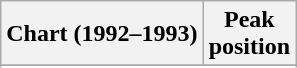<table class="wikitable sortable">
<tr>
<th align="left">Chart (1992–1993)</th>
<th align="center">Peak<br>position</th>
</tr>
<tr>
</tr>
<tr>
</tr>
</table>
